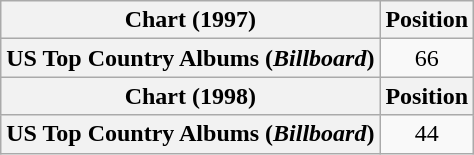<table class="wikitable plainrowheaders" style="text-align:center">
<tr>
<th scope="col">Chart (1997)</th>
<th scope="col">Position</th>
</tr>
<tr>
<th scope="row">US Top Country Albums (<em>Billboard</em>)</th>
<td>66</td>
</tr>
<tr>
<th scope="col">Chart (1998)</th>
<th scope="col">Position</th>
</tr>
<tr>
<th scope="row">US Top Country Albums (<em>Billboard</em>)</th>
<td>44</td>
</tr>
</table>
